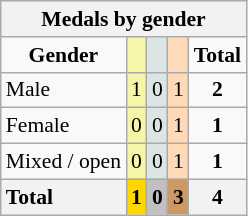<table class="wikitable" style="text-align:center;font-size:90%">
<tr style="background:#efefef;">
<th colspan=7><strong>Medals by gender</strong></th>
</tr>
<tr>
<td><strong>Gender</strong></td>
<td bgcolor=#f7f6a8></td>
<td bgcolor=#dce5e5></td>
<td bgcolor=#ffdab9></td>
<td><strong>Total</strong></td>
</tr>
<tr>
<td style="text-align:left;">Male</td>
<td style="background:#F7F6A8;">1</td>
<td style="background:#DCE5E5;">0</td>
<td style="background:#FFDAB9;">1</td>
<td><strong>2</strong></td>
</tr>
<tr>
<td style="text-align:left;">Female</td>
<td style="background:#F7F6A8;">0</td>
<td style="background:#DCE5E5;">0</td>
<td style="background:#FFDAB9;">1</td>
<td><strong>1</strong></td>
</tr>
<tr>
<td style="text-align:left;">Mixed / open</td>
<td style="background:#F7F6A8;">0</td>
<td style="background:#DCE5E5;">0</td>
<td style="background:#FFDAB9;">1</td>
<td><strong>1</strong></td>
</tr>
<tr>
<th style="text-align:left;"><strong>Total</strong></th>
<th style="background:gold;"><strong>1</strong></th>
<th style="background:silver;"><strong>0</strong></th>
<th style="background:#c96;"><strong>3</strong></th>
<th><strong>4</strong></th>
</tr>
</table>
